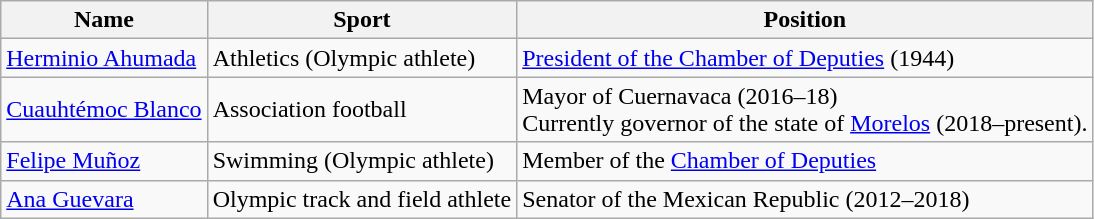<table class="wikitable sortable">
<tr>
<th>Name</th>
<th>Sport</th>
<th>Position</th>
</tr>
<tr>
<td data-sort-value="Ahumada,Herminio"><a href='#'>Herminio Ahumada</a></td>
<td>Athletics (Olympic athlete)</td>
<td><a href='#'>President of the Chamber of Deputies</a> (1944)</td>
</tr>
<tr>
<td data-sort-value="Blanco, Cuauhtémoc"><a href='#'>Cuauhtémoc Blanco</a></td>
<td>Association football</td>
<td>Mayor of Cuernavaca (2016–18)<br>Currently governor of the state of <a href='#'>Morelos</a> (2018–present).</td>
</tr>
<tr>
<td data-sort-value="Muñoz, Felipe"><a href='#'>Felipe Muñoz</a></td>
<td>Swimming (Olympic athlete)</td>
<td>Member of the <a href='#'>Chamber of Deputies</a></td>
</tr>
<tr>
<td data-sort-value="Guevara, Ana"><a href='#'>Ana Guevara</a></td>
<td>Olympic track and field athlete</td>
<td>Senator of the Mexican Republic (2012–2018)</td>
</tr>
</table>
